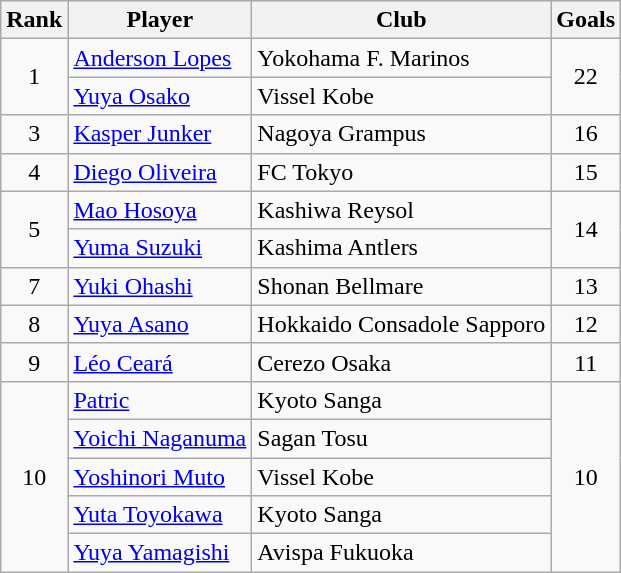<table class="wikitable" style="text-align:center">
<tr>
<th>Rank</th>
<th>Player</th>
<th>Club</th>
<th>Goals</th>
</tr>
<tr>
<td rowspan=2>1</td>
<td align="left"> <a href='#'>Anderson Lopes</a></td>
<td align="left">Yokohama F. Marinos</td>
<td rowspan=2>22</td>
</tr>
<tr>
<td align="left"> <a href='#'>Yuya Osako</a></td>
<td align="left">Vissel Kobe</td>
</tr>
<tr>
<td>3</td>
<td align="left"> <a href='#'>Kasper Junker</a></td>
<td align="left">Nagoya Grampus</td>
<td>16</td>
</tr>
<tr>
<td>4</td>
<td align="left"> <a href='#'>Diego Oliveira</a></td>
<td align="left">FC Tokyo</td>
<td>15</td>
</tr>
<tr>
<td rowspan=2>5</td>
<td align="left"> <a href='#'>Mao Hosoya</a></td>
<td align="left">Kashiwa Reysol</td>
<td rowspan=2>14</td>
</tr>
<tr>
<td align="left"> <a href='#'>Yuma Suzuki</a></td>
<td align="left">Kashima Antlers</td>
</tr>
<tr>
<td>7</td>
<td align="left"> <a href='#'>Yuki Ohashi</a></td>
<td align="left">Shonan Bellmare</td>
<td>13</td>
</tr>
<tr>
<td>8</td>
<td align="left"> <a href='#'>Yuya Asano</a></td>
<td align="left">Hokkaido Consadole Sapporo</td>
<td>12</td>
</tr>
<tr>
<td>9</td>
<td align="left"> <a href='#'>Léo Ceará</a></td>
<td align="left">Cerezo Osaka</td>
<td>11</td>
</tr>
<tr>
<td rowspan=5>10</td>
<td align="left"> <a href='#'>Patric</a></td>
<td align="left">Kyoto Sanga</td>
<td rowspan=5>10</td>
</tr>
<tr>
<td align="left"> <a href='#'>Yoichi Naganuma</a></td>
<td align="left">Sagan Tosu</td>
</tr>
<tr>
<td align="left"> <a href='#'>Yoshinori Muto</a></td>
<td align="left">Vissel Kobe</td>
</tr>
<tr>
<td align="left"> <a href='#'>Yuta Toyokawa</a></td>
<td align="left">Kyoto Sanga</td>
</tr>
<tr>
<td align="left"> <a href='#'>Yuya Yamagishi</a></td>
<td align="left">Avispa Fukuoka<br></td>
</tr>
</table>
